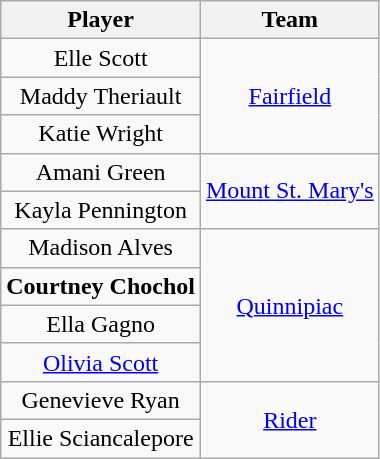<table class="wikitable" style="text-align: center;">
<tr>
<th>Player</th>
<th>Team</th>
</tr>
<tr>
<td>Elle Scott</td>
<td rowspan=3><a href='#'>Fairfield</a></td>
</tr>
<tr>
<td>Maddy Theriault</td>
</tr>
<tr>
<td>Katie Wright</td>
</tr>
<tr>
<td>Amani Green</td>
<td rowspan=2><a href='#'>Mount St. Mary's</a></td>
</tr>
<tr>
<td>Kayla Pennington</td>
</tr>
<tr>
<td>Madison Alves</td>
<td rowspan=4><a href='#'>Quinnipiac</a></td>
</tr>
<tr>
<td><strong>Courtney Chochol</strong></td>
</tr>
<tr>
<td>Ella Gagno</td>
</tr>
<tr>
<td><a href='#'>Olivia Scott</a></td>
</tr>
<tr>
<td>Genevieve Ryan</td>
<td rowspan=2><a href='#'>Rider</a></td>
</tr>
<tr>
<td>Ellie Sciancalepore</td>
</tr>
</table>
